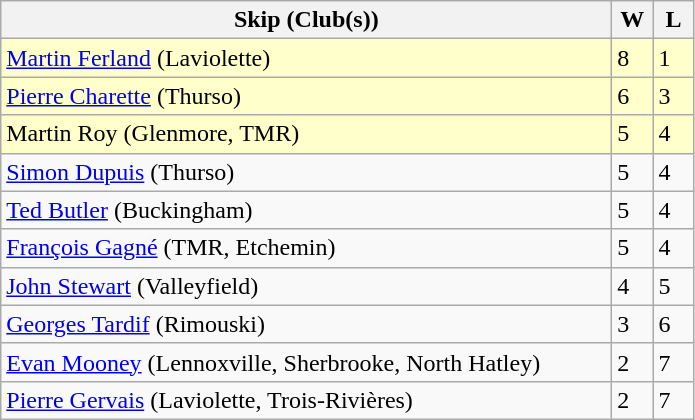<table class="wikitable">
<tr>
<th bgcolor="#efefef" width="400">Skip (Club(s))</th>
<th bgcolor="#efefef" width="20">W</th>
<th bgcolor="#efefef" width="20">L</th>
</tr>
<tr bgcolor="#ffffcc">
<td><a href='#'>Martin Ferland</a> (Laviolette)</td>
<td>8</td>
<td>1</td>
</tr>
<tr bgcolor="#ffffcc">
<td><a href='#'>Pierre Charette</a> (Thurso)</td>
<td>6</td>
<td>3</td>
</tr>
<tr bgcolor="#ffffcc">
<td>Martin Roy (Glenmore, TMR)</td>
<td>5</td>
<td>4</td>
</tr>
<tr>
<td><a href='#'>Simon Dupuis</a> (Thurso)</td>
<td>5</td>
<td>4</td>
</tr>
<tr>
<td><a href='#'>Ted Butler</a> (Buckingham)</td>
<td>5</td>
<td>4</td>
</tr>
<tr>
<td><a href='#'>François Gagné</a> (TMR, Etchemin)</td>
<td>5</td>
<td>4</td>
</tr>
<tr>
<td><a href='#'>John Stewart</a> (Valleyfield)</td>
<td>4</td>
<td>5</td>
</tr>
<tr>
<td><a href='#'>Georges Tardif</a> (Rimouski)</td>
<td>3</td>
<td>6</td>
</tr>
<tr>
<td><a href='#'>Evan Mooney</a> (Lennoxville, Sherbrooke, North Hatley)</td>
<td>2</td>
<td>7</td>
</tr>
<tr>
<td><a href='#'>Pierre Gervais</a> (Laviolette, Trois-Rivières)</td>
<td>2</td>
<td>7</td>
</tr>
</table>
